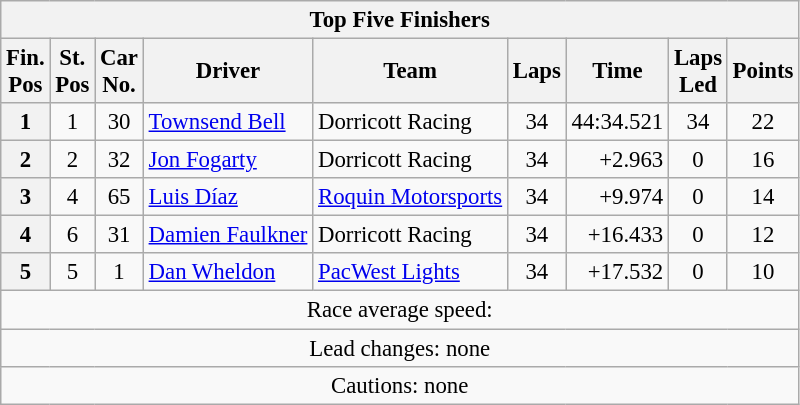<table class="wikitable" style="font-size:95%;">
<tr>
<th colspan=9>Top Five Finishers</th>
</tr>
<tr>
<th>Fin.<br>Pos</th>
<th>St.<br>Pos</th>
<th>Car<br>No.</th>
<th>Driver</th>
<th>Team</th>
<th>Laps</th>
<th>Time</th>
<th>Laps<br>Led</th>
<th>Points</th>
</tr>
<tr>
<th>1</th>
<td align=center>1</td>
<td align=center>30</td>
<td> <a href='#'>Townsend Bell</a></td>
<td>Dorricott Racing</td>
<td align=center>34</td>
<td align=right>44:34.521</td>
<td align=center>34</td>
<td align=center>22</td>
</tr>
<tr>
<th>2</th>
<td align=center>2</td>
<td align=center>32</td>
<td> <a href='#'>Jon Fogarty</a></td>
<td>Dorricott Racing</td>
<td align=center>34</td>
<td align=right>+2.963</td>
<td align=center>0</td>
<td align=center>16</td>
</tr>
<tr>
<th>3</th>
<td align=center>4</td>
<td align=center>65</td>
<td> <a href='#'>Luis Díaz</a></td>
<td><a href='#'>Roquin Motorsports</a></td>
<td align=center>34</td>
<td align=right>+9.974</td>
<td align=center>0</td>
<td align=center>14</td>
</tr>
<tr>
<th>4</th>
<td align=center>6</td>
<td align=center>31</td>
<td> <a href='#'>Damien Faulkner</a></td>
<td>Dorricott Racing</td>
<td align=center>34</td>
<td align=right>+16.433</td>
<td align=center>0</td>
<td align=center>12</td>
</tr>
<tr>
<th>5</th>
<td align=center>5</td>
<td align=center>1</td>
<td> <a href='#'>Dan Wheldon</a></td>
<td><a href='#'>PacWest Lights</a></td>
<td align=center>34</td>
<td align=right>+17.532</td>
<td align=center>0</td>
<td align=center>10</td>
</tr>
<tr>
<td align=center colspan=9>Race average speed: </td>
</tr>
<tr>
<td align=center colspan=9>Lead changes: none</td>
</tr>
<tr>
<td align=center colspan=9>Cautions: none</td>
</tr>
</table>
